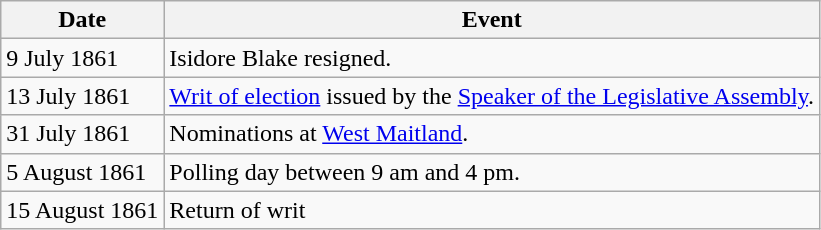<table class="wikitable">
<tr>
<th>Date</th>
<th>Event</th>
</tr>
<tr>
<td>9 July 1861</td>
<td>Isidore Blake resigned.</td>
</tr>
<tr>
<td>13 July 1861</td>
<td><a href='#'>Writ of election</a> issued by the <a href='#'>Speaker of the Legislative Assembly</a>.</td>
</tr>
<tr>
<td>31 July 1861</td>
<td>Nominations at <a href='#'>West Maitland</a>.</td>
</tr>
<tr>
<td>5 August 1861</td>
<td>Polling day between 9 am and 4 pm.</td>
</tr>
<tr>
<td>15 August 1861</td>
<td>Return of writ</td>
</tr>
</table>
